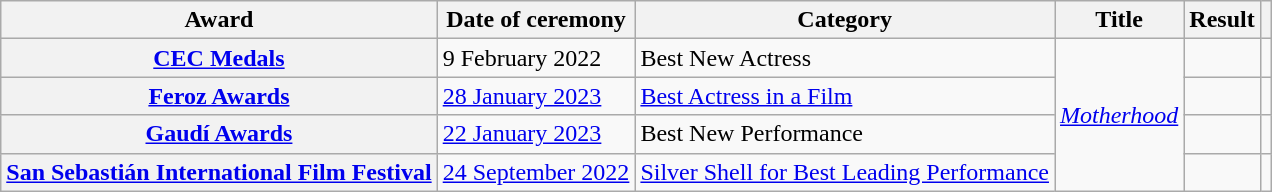<table class="wikitable plainrowheaders sortable">
<tr>
<th scope="col">Award</th>
<th scope="col">Date of ceremony</th>
<th scope="col">Category</th>
<th scope="col">Title</th>
<th scope="col">Result</th>
<th scope="col" class="unsortable"></th>
</tr>
<tr>
<th scope="row"><a href='#'>CEC Medals</a></th>
<td>9 February 2022</td>
<td>Best New Actress</td>
<td rowspan="4"><a href='#'><em>Motherhood</em></a></td>
<td></td>
<td align="center"></td>
</tr>
<tr>
<th scope="row"><a href='#'>Feroz Awards</a></th>
<td><a href='#'>28 January 2023</a></td>
<td><a href='#'>Best Actress in a Film</a></td>
<td></td>
<td align="center"></td>
</tr>
<tr>
<th scope="row"><a href='#'>Gaudí Awards</a></th>
<td><a href='#'>22 January 2023</a></td>
<td>Best New Performance</td>
<td></td>
<td align="center"></td>
</tr>
<tr>
<th scope="row"><a href='#'>San Sebastián International Film Festival</a></th>
<td><a href='#'>24 September 2022</a></td>
<td><a href='#'>Silver Shell for Best Leading Performance</a></td>
<td></td>
<td align="center"></td>
</tr>
</table>
